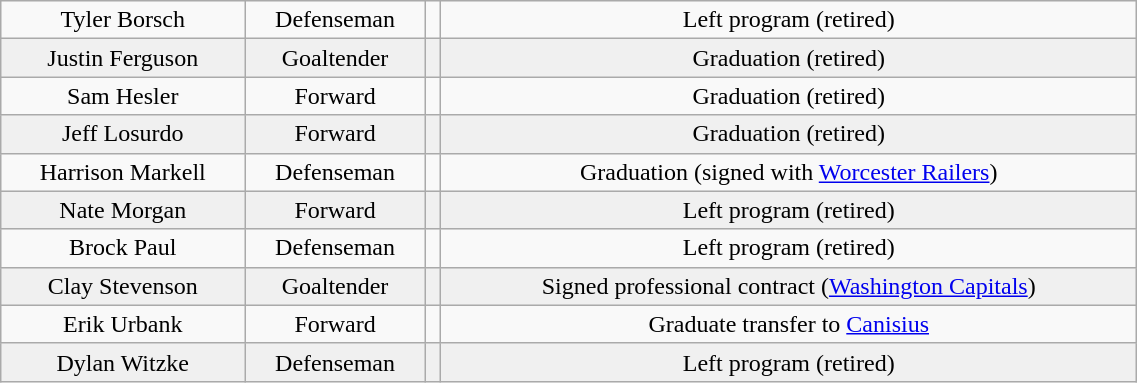<table class="wikitable" width="60%">
<tr align="center" bgcolor="">
<td>Tyler Borsch</td>
<td>Defenseman</td>
<td></td>
<td>Left program (retired)</td>
</tr>
<tr align="center" bgcolor="f0f0f0">
<td>Justin Ferguson</td>
<td>Goaltender</td>
<td></td>
<td>Graduation (retired)</td>
</tr>
<tr align="center" bgcolor="">
<td>Sam Hesler</td>
<td>Forward</td>
<td></td>
<td>Graduation (retired)</td>
</tr>
<tr align="center" bgcolor="f0f0f0">
<td>Jeff Losurdo</td>
<td>Forward</td>
<td></td>
<td>Graduation (retired)</td>
</tr>
<tr align="center" bgcolor="">
<td>Harrison Markell</td>
<td>Defenseman</td>
<td></td>
<td>Graduation (signed with <a href='#'>Worcester Railers</a>)</td>
</tr>
<tr align="center" bgcolor="f0f0f0">
<td>Nate Morgan</td>
<td>Forward</td>
<td></td>
<td>Left program (retired)</td>
</tr>
<tr align="center" bgcolor="">
<td>Brock Paul</td>
<td>Defenseman</td>
<td></td>
<td>Left program (retired)</td>
</tr>
<tr align="center" bgcolor="f0f0f0">
<td>Clay Stevenson</td>
<td>Goaltender</td>
<td></td>
<td>Signed professional contract (<a href='#'>Washington Capitals</a>)</td>
</tr>
<tr align="center" bgcolor="">
<td>Erik Urbank</td>
<td>Forward</td>
<td></td>
<td>Graduate transfer to <a href='#'>Canisius</a></td>
</tr>
<tr align="center" bgcolor="f0f0f0">
<td>Dylan Witzke</td>
<td>Defenseman</td>
<td></td>
<td>Left program (retired)</td>
</tr>
</table>
